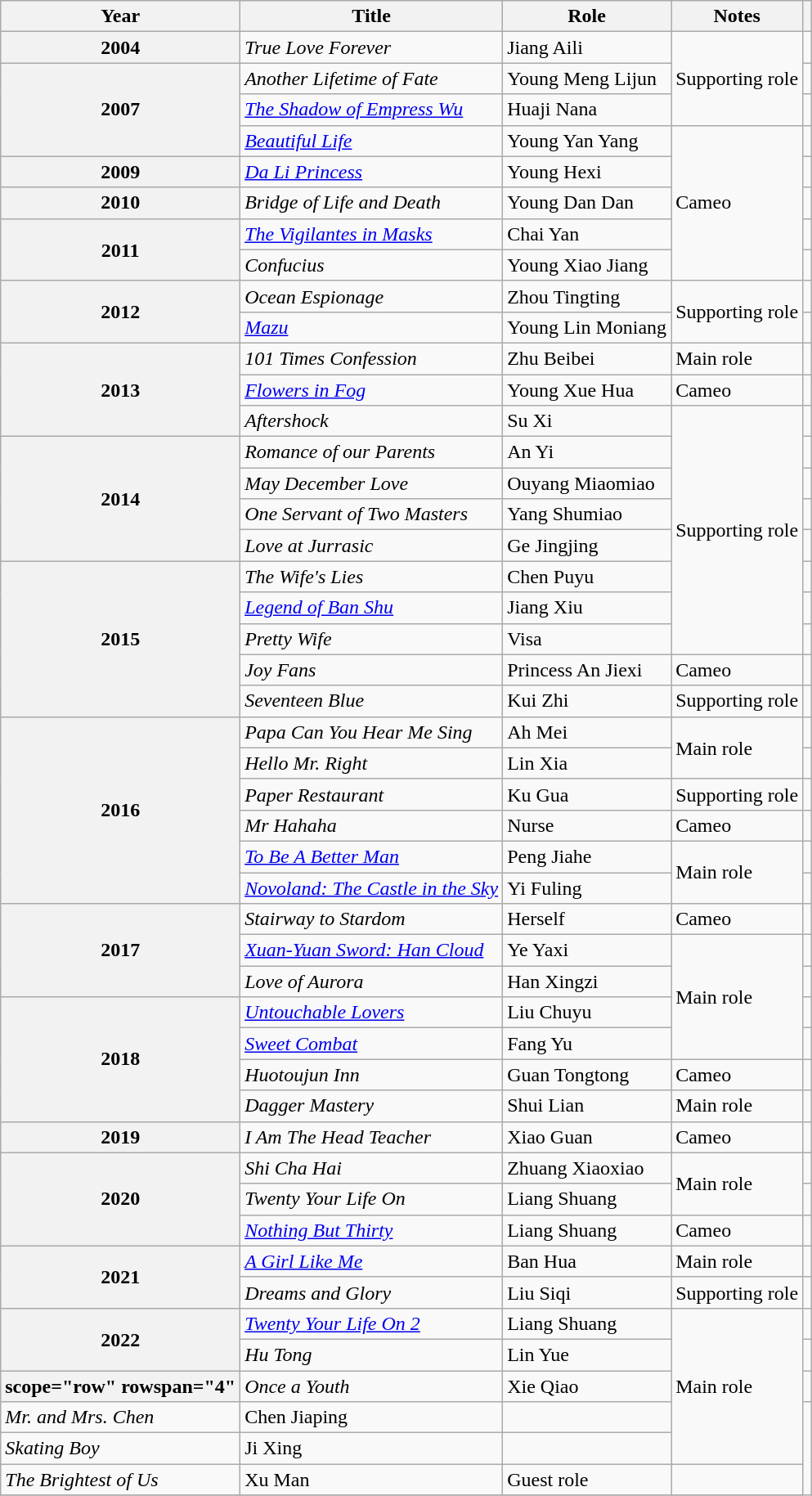<table class="wikitable sortable plainrowheaders">
<tr>
<th scope="col">Year</th>
<th scope="col">Title</th>
<th scope="col">Role</th>
<th scope="col">Notes</th>
<th scope="col" class="unsortable"></th>
</tr>
<tr>
<th scope=row>2004</th>
<td><em>True Love Forever</em></td>
<td>Jiang Aili</td>
<td rowspan="3">Supporting role</td>
<td></td>
</tr>
<tr>
<th scope="row" rowspan="3">2007</th>
<td><em>Another Lifetime of Fate</em></td>
<td>Young Meng Lijun</td>
<td></td>
</tr>
<tr>
<td><em><a href='#'>The Shadow of Empress Wu</a></em></td>
<td>Huaji Nana</td>
<td></td>
</tr>
<tr>
<td><em><a href='#'>Beautiful Life</a></em></td>
<td>Young Yan Yang</td>
<td rowspan="5">Cameo</td>
<td></td>
</tr>
<tr>
<th scope="row">2009</th>
<td><em><a href='#'>Da Li Princess</a></em></td>
<td>Young Hexi</td>
<td></td>
</tr>
<tr>
<th scope="row">2010</th>
<td><em>Bridge of Life and Death</em></td>
<td>Young Dan Dan</td>
<td></td>
</tr>
<tr>
<th scope="row" rowspan="2">2011</th>
<td><em><a href='#'>The Vigilantes in Masks</a></em></td>
<td>Chai Yan</td>
<td></td>
</tr>
<tr>
<td><em>Confucius</em></td>
<td>Young Xiao Jiang</td>
<td></td>
</tr>
<tr>
<th scope="row" rowspan="2">2012</th>
<td><em>Ocean Espionage</em></td>
<td>Zhou Tingting</td>
<td rowspan="2">Supporting role</td>
<td></td>
</tr>
<tr>
<td><em><a href='#'>Mazu</a></em></td>
<td>Young Lin Moniang</td>
<td></td>
</tr>
<tr>
<th scope="row" rowspan="3">2013</th>
<td><em>101 Times Confession</em></td>
<td>Zhu Beibei</td>
<td>Main role</td>
<td></td>
</tr>
<tr>
<td><em><a href='#'>Flowers in Fog</a></em></td>
<td>Young Xue Hua</td>
<td>Cameo</td>
<td></td>
</tr>
<tr>
<td><em>Aftershock</em></td>
<td>Su Xi</td>
<td rowspan="8">Supporting role</td>
<td></td>
</tr>
<tr>
<th scope="row" rowspan="4">2014</th>
<td><em>Romance of our Parents</em></td>
<td>An Yi</td>
<td></td>
</tr>
<tr>
<td><em>May December Love</em></td>
<td>Ouyang Miaomiao</td>
<td></td>
</tr>
<tr>
<td><em>One Servant of Two Masters</em></td>
<td>Yang Shumiao</td>
<td></td>
</tr>
<tr>
<td><em>Love at Jurrasic</em></td>
<td>Ge Jingjing</td>
<td></td>
</tr>
<tr>
<th scope="row" rowspan="5">2015</th>
<td><em>The Wife's Lies</em></td>
<td>Chen Puyu</td>
<td></td>
</tr>
<tr>
<td><em><a href='#'>Legend of Ban Shu</a></em></td>
<td>Jiang Xiu</td>
<td></td>
</tr>
<tr>
<td><em>Pretty Wife</em></td>
<td>Visa</td>
<td></td>
</tr>
<tr>
<td><em>Joy Fans</em></td>
<td>Princess An Jiexi</td>
<td>Cameo</td>
<td></td>
</tr>
<tr>
<td><em>Seventeen Blue</em></td>
<td>Kui Zhi</td>
<td>Supporting role</td>
<td></td>
</tr>
<tr>
<th scope="row" rowspan="6">2016</th>
<td><em>Papa Can You Hear Me Sing</em></td>
<td>Ah Mei</td>
<td rowspan="2">Main role</td>
<td></td>
</tr>
<tr>
<td><em>Hello Mr. Right</em></td>
<td>Lin Xia</td>
<td></td>
</tr>
<tr>
<td><em>Paper Restaurant</em></td>
<td>Ku Gua</td>
<td>Supporting role</td>
<td></td>
</tr>
<tr>
<td><em>Mr Hahaha</em></td>
<td>Nurse</td>
<td>Cameo</td>
<td></td>
</tr>
<tr>
<td><em><a href='#'>To Be A Better Man</a></em></td>
<td>Peng Jiahe</td>
<td rowspan="2">Main role</td>
<td></td>
</tr>
<tr>
<td><em><a href='#'>Novoland: The Castle in the Sky</a></em></td>
<td>Yi Fuling</td>
<td></td>
</tr>
<tr>
<th scope="row" rowspan="3">2017</th>
<td><em>Stairway to Stardom</em></td>
<td>Herself</td>
<td>Cameo</td>
<td></td>
</tr>
<tr>
<td><em><a href='#'>Xuan-Yuan Sword: Han Cloud</a></em></td>
<td>Ye Yaxi</td>
<td rowspan="4">Main role</td>
<td></td>
</tr>
<tr>
<td><em>Love of Aurora</em></td>
<td>Han Xingzi</td>
<td></td>
</tr>
<tr>
<th scope="row" rowspan="4">2018</th>
<td><em><a href='#'>Untouchable Lovers</a></em></td>
<td>Liu Chuyu</td>
<td></td>
</tr>
<tr>
<td><em><a href='#'>Sweet Combat</a></em></td>
<td>Fang Yu</td>
<td></td>
</tr>
<tr>
<td><em>Huotoujun Inn</em></td>
<td>Guan Tongtong</td>
<td>Cameo</td>
<td></td>
</tr>
<tr>
<td><em>Dagger Mastery</em></td>
<td>Shui Lian</td>
<td>Main role</td>
<td></td>
</tr>
<tr>
<th scope="row">2019</th>
<td><em>I Am The Head Teacher</em></td>
<td>Xiao Guan</td>
<td>Cameo</td>
<td></td>
</tr>
<tr>
<th scope="row" rowspan="3">2020</th>
<td><em>Shi Cha Hai</em></td>
<td>Zhuang Xiaoxiao</td>
<td rowspan="2">Main role</td>
<td></td>
</tr>
<tr>
<td><em>Twenty Your Life On</em></td>
<td>Liang Shuang</td>
<td></td>
</tr>
<tr>
<td><em><a href='#'>Nothing But Thirty</a></em></td>
<td>Liang Shuang</td>
<td>Cameo</td>
<td></td>
</tr>
<tr>
<th scope="row" rowspan="2">2021</th>
<td><em><a href='#'>A Girl Like Me</a></em></td>
<td>Ban Hua</td>
<td>Main role</td>
<td></td>
</tr>
<tr>
<td><em>Dreams and Glory</em></td>
<td>Liu Siqi</td>
<td>Supporting role</td>
<td></td>
</tr>
<tr>
<th scope="row" rowspan="2">2022</th>
<td><em><a href='#'>Twenty Your Life On 2</a></em></td>
<td>Liang Shuang</td>
<td rowspan="5">Main role</td>
<td></td>
</tr>
<tr>
<td><em>Hu Tong</em></td>
<td>Lin Yue</td>
<td></td>
</tr>
<tr>
<th>scope="row" rowspan="4" </th>
<td><em>Once a Youth</em></td>
<td>Xie Qiao</td>
<td></td>
</tr>
<tr>
<td><em>Mr. and Mrs. Chen</em></td>
<td>Chen Jiaping</td>
<td></td>
</tr>
<tr>
<td><em>Skating Boy</em></td>
<td>Ji Xing</td>
<td></td>
</tr>
<tr>
<td><em>The Brightest of Us</em></td>
<td>Xu Man</td>
<td>Guest role</td>
<td></td>
</tr>
<tr>
</tr>
</table>
